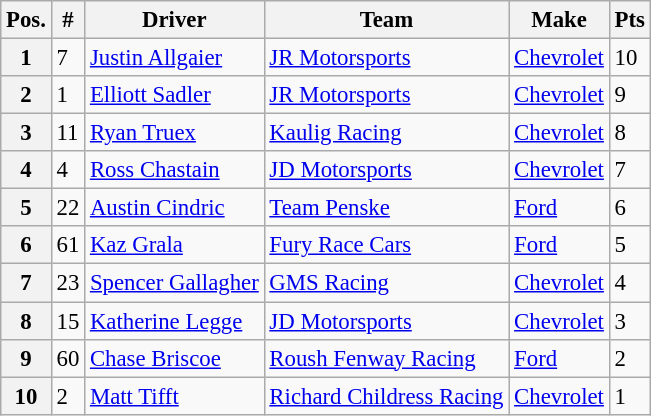<table class="wikitable" style="font-size:95%">
<tr>
<th>Pos.</th>
<th>#</th>
<th>Driver</th>
<th>Team</th>
<th>Make</th>
<th>Pts</th>
</tr>
<tr>
<th>1</th>
<td>7</td>
<td><a href='#'>Justin Allgaier</a></td>
<td><a href='#'>JR Motorsports</a></td>
<td><a href='#'>Chevrolet</a></td>
<td>10</td>
</tr>
<tr>
<th>2</th>
<td>1</td>
<td><a href='#'>Elliott Sadler</a></td>
<td><a href='#'>JR Motorsports</a></td>
<td><a href='#'>Chevrolet</a></td>
<td>9</td>
</tr>
<tr>
<th>3</th>
<td>11</td>
<td><a href='#'>Ryan Truex</a></td>
<td><a href='#'>Kaulig Racing</a></td>
<td><a href='#'>Chevrolet</a></td>
<td>8</td>
</tr>
<tr>
<th>4</th>
<td>4</td>
<td><a href='#'>Ross Chastain</a></td>
<td><a href='#'>JD Motorsports</a></td>
<td><a href='#'>Chevrolet</a></td>
<td>7</td>
</tr>
<tr>
<th>5</th>
<td>22</td>
<td><a href='#'>Austin Cindric</a></td>
<td><a href='#'>Team Penske</a></td>
<td><a href='#'>Ford</a></td>
<td>6</td>
</tr>
<tr>
<th>6</th>
<td>61</td>
<td><a href='#'>Kaz Grala</a></td>
<td><a href='#'>Fury Race Cars</a></td>
<td><a href='#'>Ford</a></td>
<td>5</td>
</tr>
<tr>
<th>7</th>
<td>23</td>
<td><a href='#'>Spencer Gallagher</a></td>
<td><a href='#'>GMS Racing</a></td>
<td><a href='#'>Chevrolet</a></td>
<td>4</td>
</tr>
<tr>
<th>8</th>
<td>15</td>
<td><a href='#'>Katherine Legge</a></td>
<td><a href='#'>JD Motorsports</a></td>
<td><a href='#'>Chevrolet</a></td>
<td>3</td>
</tr>
<tr>
<th>9</th>
<td>60</td>
<td><a href='#'>Chase Briscoe</a></td>
<td><a href='#'>Roush Fenway Racing</a></td>
<td><a href='#'>Ford</a></td>
<td>2</td>
</tr>
<tr>
<th>10</th>
<td>2</td>
<td><a href='#'>Matt Tifft</a></td>
<td><a href='#'>Richard Childress Racing</a></td>
<td><a href='#'>Chevrolet</a></td>
<td>1</td>
</tr>
</table>
